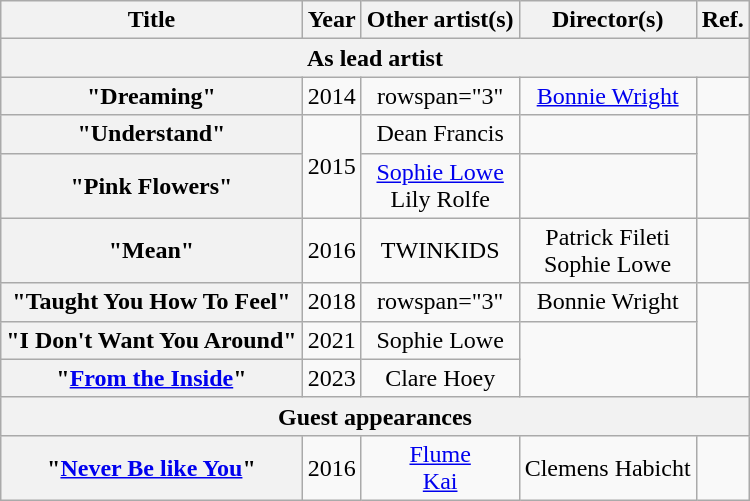<table class="wikitable plainrowheaders" style="text-align:center;">
<tr>
<th scope="col">Title</th>
<th scope="col">Year</th>
<th scope="col">Other artist(s)</th>
<th scope="col">Director(s)</th>
<th scope="col">Ref.</th>
</tr>
<tr>
<th colspan="5">As lead artist</th>
</tr>
<tr>
<th scope="row">"Dreaming"</th>
<td>2014</td>
<td>rowspan="3" </td>
<td><a href='#'>Bonnie Wright</a></td>
<td></td>
</tr>
<tr>
<th scope="row">"Understand"</th>
<td rowspan="2">2015</td>
<td>Dean Francis</td>
<td></td>
</tr>
<tr>
<th scope="row">"Pink Flowers"</th>
<td><a href='#'>Sophie Lowe</a><br>Lily Rolfe</td>
<td></td>
</tr>
<tr>
<th scope="row">"Mean"</th>
<td>2016</td>
<td>TWINKIDS</td>
<td>Patrick Fileti<br>Sophie Lowe</td>
<td></td>
</tr>
<tr>
<th scope="row">"Taught You How To Feel"</th>
<td>2018</td>
<td>rowspan="3" </td>
<td>Bonnie Wright</td>
<td rowspan="3"></td>
</tr>
<tr>
<th scope="row">"I Don't Want You Around"</th>
<td>2021</td>
<td>Sophie Lowe</td>
</tr>
<tr>
<th scope="row">"<a href='#'>From the Inside</a>"</th>
<td>2023</td>
<td>Clare Hoey</td>
</tr>
<tr>
<th colspan="5">Guest appearances</th>
</tr>
<tr>
<th scope="row">"<a href='#'>Never Be like You</a>"</th>
<td>2016</td>
<td><a href='#'>Flume</a><br><a href='#'>Kai</a></td>
<td>Clemens Habicht</td>
<td></td>
</tr>
</table>
